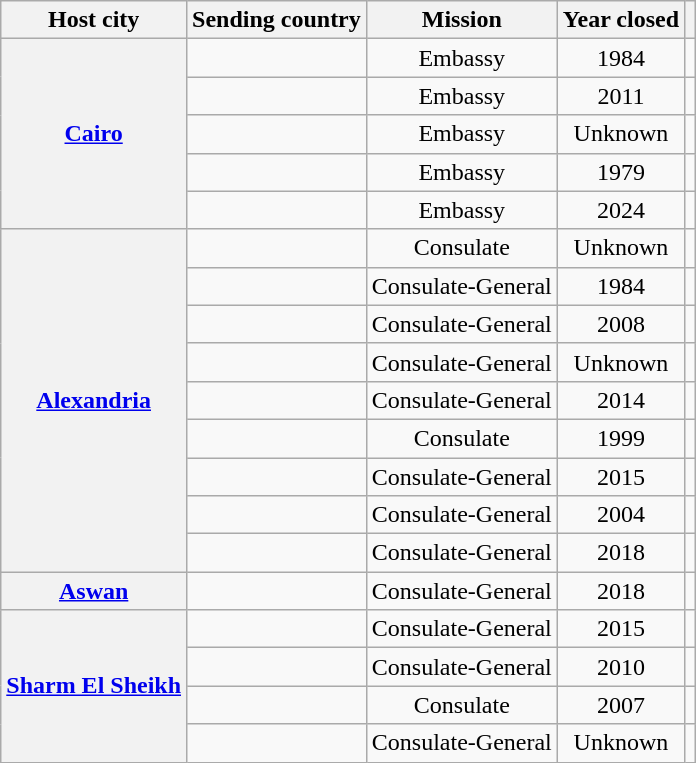<table class="wikitable plainrowheaders">
<tr>
<th scope="col">Host city</th>
<th scope="col">Sending country</th>
<th scope="col">Mission</th>
<th scope="col">Year closed</th>
<th scope="col"></th>
</tr>
<tr>
<th rowspan="5"><a href='#'>Cairo</a></th>
<td></td>
<td style="text-align:center;">Embassy</td>
<td style="text-align:center;">1984</td>
<td style="text-align:center;"></td>
</tr>
<tr>
<td></td>
<td style="text-align:center;">Embassy</td>
<td style="text-align:center;">2011</td>
<td style="text-align:center;"></td>
</tr>
<tr>
<td></td>
<td style="text-align:center;">Embassy</td>
<td style="text-align:center;">Unknown</td>
<td style="text-align:center;"></td>
</tr>
<tr>
<td></td>
<td style="text-align:center;">Embassy</td>
<td style="text-align:center;">1979</td>
<td style="text-align:center;"></td>
</tr>
<tr>
<td></td>
<td style="text-align:center;">Embassy</td>
<td style="text-align:center;">2024</td>
<td style="text-align:center;"></td>
</tr>
<tr>
<th rowspan="9"><a href='#'>Alexandria</a></th>
<td></td>
<td style="text-align:center;">Consulate</td>
<td style="text-align:center;">Unknown</td>
<td style="text-align:center;"></td>
</tr>
<tr>
<td></td>
<td style="text-align:center;">Consulate-General</td>
<td style="text-align:center;">1984</td>
<td style="text-align:center;"></td>
</tr>
<tr>
<td></td>
<td style="text-align:center;">Consulate-General</td>
<td style="text-align:center;">2008</td>
<td style="text-align:center;"></td>
</tr>
<tr>
<td></td>
<td style="text-align:center;">Consulate-General</td>
<td style="text-align:center;">Unknown</td>
<td style="text-align:center;"></td>
</tr>
<tr>
<td></td>
<td style="text-align:center;">Consulate-General</td>
<td style="text-align:center;">2014</td>
<td style="text-align:center;"></td>
</tr>
<tr>
<td></td>
<td style="text-align:center;">Consulate</td>
<td style="text-align:center;">1999</td>
<td style="text-align:center;"></td>
</tr>
<tr>
<td></td>
<td style="text-align:center;">Consulate-General</td>
<td style="text-align:center;">2015</td>
<td style="text-align:center;"></td>
</tr>
<tr>
<td></td>
<td style="text-align:center;">Consulate-General</td>
<td style="text-align:center;">2004</td>
<td style="text-align:center;"></td>
</tr>
<tr>
<td></td>
<td style="text-align:center;">Consulate-General</td>
<td style="text-align:center;">2018</td>
<td style="text-align:center;"></td>
</tr>
<tr>
<th><a href='#'>Aswan</a></th>
<td></td>
<td style="text-align:center;">Consulate-General</td>
<td style="text-align:center;">2018</td>
<td style="text-align:center;"></td>
</tr>
<tr>
<th rowspan="4"><a href='#'>Sharm El Sheikh</a></th>
<td></td>
<td style="text-align:center;">Consulate-General</td>
<td style="text-align:center;">2015</td>
<td style="text-align:center;"></td>
</tr>
<tr>
<td></td>
<td style="text-align:center;">Consulate-General</td>
<td style="text-align:center;">2010</td>
<td style="text-align:center;"></td>
</tr>
<tr>
<td></td>
<td style="text-align:center;">Consulate</td>
<td style="text-align:center;">2007</td>
<td style="text-align:center;"></td>
</tr>
<tr>
<td></td>
<td style="text-align:center;">Consulate-General</td>
<td style="text-align:center;">Unknown</td>
<td style="text-align:center;"></td>
</tr>
</table>
